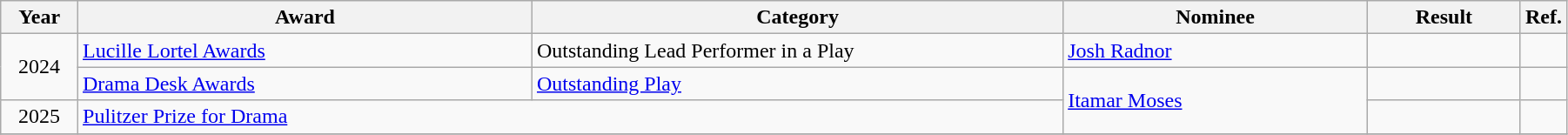<table class="wikitable" width="95%">
<tr>
<th width="5%">Year</th>
<th width="30%">Award</th>
<th width="35%">Category</th>
<th width="20%">Nominee</th>
<th width="10%">Result</th>
<th class=unsortable>Ref.</th>
</tr>
<tr>
<td rowspan=2, align=center>2024</td>
<td><a href='#'>Lucille Lortel Awards</a></td>
<td>Outstanding Lead Performer in a Play</td>
<td><a href='#'>Josh Radnor</a></td>
<td></td>
<td></td>
</tr>
<tr>
<td><a href='#'>Drama Desk Awards</a></td>
<td><a href='#'>Outstanding Play</a></td>
<td rowspan=2><a href='#'>Itamar Moses</a></td>
<td></td>
<td></td>
</tr>
<tr>
<td align=center>2025</td>
<td colspan=2><a href='#'>Pulitzer Prize for Drama</a></td>
<td></td>
<td></td>
</tr>
<tr>
</tr>
</table>
